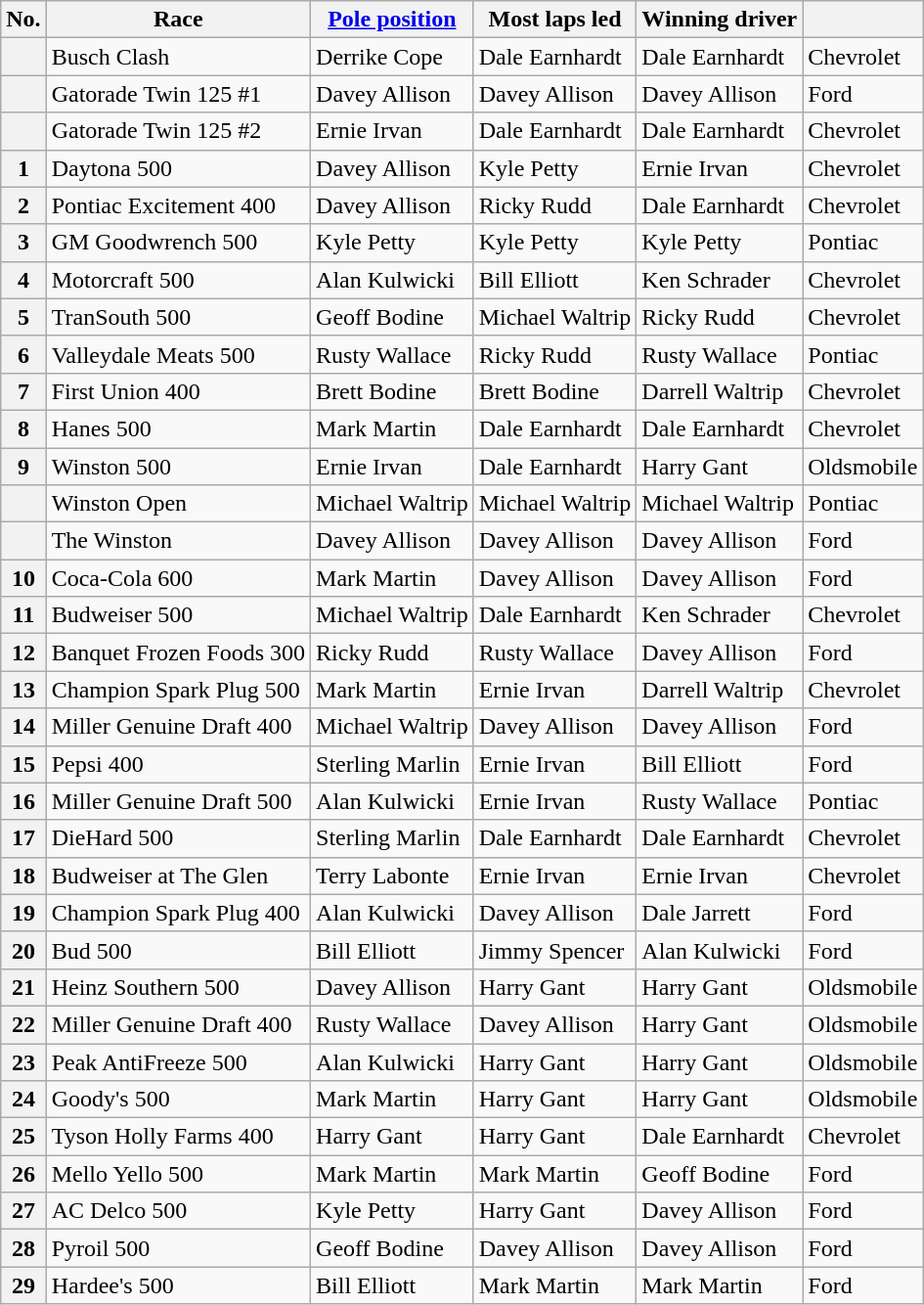<table class="wikitable">
<tr>
<th>No.</th>
<th>Race</th>
<th><a href='#'>Pole position</a></th>
<th>Most laps led</th>
<th>Winning driver</th>
<th></th>
</tr>
<tr>
<th></th>
<td>Busch Clash</td>
<td>Derrike Cope</td>
<td>Dale Earnhardt</td>
<td>Dale Earnhardt</td>
<td>Chevrolet</td>
</tr>
<tr>
<th></th>
<td>Gatorade Twin 125 #1</td>
<td>Davey Allison</td>
<td>Davey Allison</td>
<td>Davey Allison</td>
<td>Ford</td>
</tr>
<tr>
<th></th>
<td>Gatorade Twin 125 #2</td>
<td>Ernie Irvan</td>
<td>Dale Earnhardt</td>
<td>Dale Earnhardt</td>
<td>Chevrolet</td>
</tr>
<tr>
<th>1</th>
<td>Daytona 500</td>
<td>Davey Allison</td>
<td>Kyle Petty</td>
<td>Ernie Irvan</td>
<td>Chevrolet</td>
</tr>
<tr>
<th>2</th>
<td>Pontiac Excitement 400</td>
<td>Davey Allison</td>
<td>Ricky Rudd</td>
<td>Dale Earnhardt</td>
<td>Chevrolet</td>
</tr>
<tr>
<th>3</th>
<td>GM Goodwrench 500</td>
<td>Kyle Petty</td>
<td>Kyle Petty</td>
<td>Kyle Petty</td>
<td>Pontiac</td>
</tr>
<tr>
<th>4</th>
<td>Motorcraft 500</td>
<td>Alan Kulwicki</td>
<td>Bill Elliott</td>
<td>Ken Schrader</td>
<td>Chevrolet</td>
</tr>
<tr>
<th>5</th>
<td>TranSouth 500</td>
<td>Geoff Bodine</td>
<td>Michael Waltrip</td>
<td>Ricky Rudd</td>
<td>Chevrolet</td>
</tr>
<tr>
<th>6</th>
<td>Valleydale Meats 500</td>
<td>Rusty Wallace</td>
<td>Ricky Rudd</td>
<td>Rusty Wallace</td>
<td>Pontiac</td>
</tr>
<tr>
<th>7</th>
<td>First Union 400</td>
<td>Brett Bodine</td>
<td>Brett Bodine</td>
<td>Darrell Waltrip</td>
<td>Chevrolet</td>
</tr>
<tr>
<th>8</th>
<td>Hanes 500</td>
<td>Mark Martin</td>
<td>Dale Earnhardt</td>
<td>Dale Earnhardt</td>
<td>Chevrolet</td>
</tr>
<tr>
<th>9</th>
<td>Winston 500</td>
<td>Ernie Irvan</td>
<td>Dale Earnhardt</td>
<td>Harry Gant</td>
<td>Oldsmobile</td>
</tr>
<tr>
<th></th>
<td>Winston Open</td>
<td>Michael Waltrip</td>
<td>Michael Waltrip</td>
<td>Michael Waltrip</td>
<td>Pontiac</td>
</tr>
<tr>
<th></th>
<td>The Winston</td>
<td>Davey Allison</td>
<td>Davey Allison</td>
<td>Davey Allison</td>
<td>Ford</td>
</tr>
<tr>
<th>10</th>
<td>Coca-Cola 600</td>
<td>Mark Martin</td>
<td>Davey Allison</td>
<td>Davey Allison</td>
<td>Ford</td>
</tr>
<tr>
<th>11</th>
<td>Budweiser 500</td>
<td>Michael Waltrip</td>
<td>Dale Earnhardt</td>
<td>Ken Schrader</td>
<td>Chevrolet</td>
</tr>
<tr>
<th>12</th>
<td>Banquet Frozen Foods 300</td>
<td>Ricky Rudd</td>
<td>Rusty Wallace</td>
<td>Davey Allison</td>
<td>Ford</td>
</tr>
<tr>
<th>13</th>
<td>Champion Spark Plug 500</td>
<td>Mark Martin</td>
<td>Ernie Irvan</td>
<td>Darrell Waltrip</td>
<td>Chevrolet</td>
</tr>
<tr>
<th>14</th>
<td>Miller Genuine Draft 400</td>
<td>Michael Waltrip</td>
<td>Davey Allison</td>
<td>Davey Allison</td>
<td>Ford</td>
</tr>
<tr>
<th>15</th>
<td>Pepsi 400</td>
<td>Sterling Marlin</td>
<td>Ernie Irvan</td>
<td>Bill Elliott</td>
<td>Ford</td>
</tr>
<tr>
<th>16</th>
<td>Miller Genuine Draft 500</td>
<td>Alan Kulwicki</td>
<td>Ernie Irvan</td>
<td>Rusty Wallace</td>
<td>Pontiac</td>
</tr>
<tr>
<th>17</th>
<td>DieHard 500</td>
<td>Sterling Marlin</td>
<td>Dale Earnhardt</td>
<td>Dale Earnhardt</td>
<td>Chevrolet</td>
</tr>
<tr>
<th>18</th>
<td>Budweiser at The Glen</td>
<td>Terry Labonte</td>
<td>Ernie Irvan</td>
<td>Ernie Irvan</td>
<td>Chevrolet</td>
</tr>
<tr>
<th>19</th>
<td>Champion Spark Plug 400</td>
<td>Alan Kulwicki</td>
<td>Davey Allison</td>
<td>Dale Jarrett</td>
<td>Ford</td>
</tr>
<tr>
<th>20</th>
<td>Bud 500</td>
<td>Bill Elliott</td>
<td>Jimmy Spencer</td>
<td>Alan Kulwicki</td>
<td>Ford</td>
</tr>
<tr>
<th>21</th>
<td>Heinz Southern 500</td>
<td>Davey Allison</td>
<td>Harry Gant</td>
<td>Harry Gant</td>
<td>Oldsmobile</td>
</tr>
<tr>
<th>22</th>
<td>Miller Genuine Draft 400</td>
<td>Rusty Wallace</td>
<td>Davey Allison</td>
<td>Harry Gant</td>
<td>Oldsmobile</td>
</tr>
<tr>
<th>23</th>
<td>Peak AntiFreeze 500</td>
<td>Alan Kulwicki</td>
<td>Harry Gant</td>
<td>Harry Gant</td>
<td>Oldsmobile</td>
</tr>
<tr>
<th>24</th>
<td>Goody's 500</td>
<td>Mark Martin</td>
<td>Harry Gant</td>
<td>Harry Gant</td>
<td>Oldsmobile</td>
</tr>
<tr>
<th>25</th>
<td>Tyson Holly Farms 400</td>
<td>Harry Gant</td>
<td>Harry Gant</td>
<td>Dale Earnhardt</td>
<td>Chevrolet</td>
</tr>
<tr>
<th>26</th>
<td>Mello Yello 500</td>
<td>Mark Martin</td>
<td>Mark Martin</td>
<td>Geoff Bodine</td>
<td>Ford</td>
</tr>
<tr>
<th>27</th>
<td>AC Delco 500</td>
<td>Kyle Petty</td>
<td>Harry Gant</td>
<td>Davey Allison</td>
<td>Ford</td>
</tr>
<tr>
<th>28</th>
<td>Pyroil 500</td>
<td>Geoff Bodine</td>
<td>Davey Allison</td>
<td>Davey Allison</td>
<td>Ford</td>
</tr>
<tr>
<th>29</th>
<td>Hardee's 500</td>
<td>Bill Elliott</td>
<td>Mark Martin</td>
<td>Mark Martin</td>
<td>Ford</td>
</tr>
</table>
